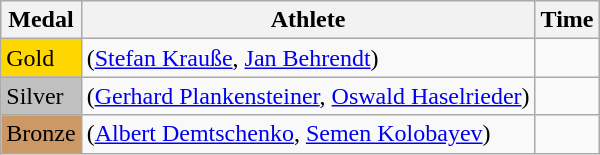<table class="wikitable">
<tr>
<th>Medal</th>
<th>Athlete</th>
<th>Time</th>
</tr>
<tr>
<td bgcolor="gold">Gold</td>
<td> (<a href='#'>Stefan Krauße</a>, <a href='#'>Jan Behrendt</a>)</td>
<td></td>
</tr>
<tr>
<td bgcolor="silver">Silver</td>
<td> (<a href='#'>Gerhard Plankensteiner</a>, <a href='#'>Oswald Haselrieder</a>)</td>
<td></td>
</tr>
<tr>
<td bgcolor="CC9966">Bronze</td>
<td> (<a href='#'>Albert Demtschenko</a>, <a href='#'>Semen Kolobayev</a>)</td>
<td></td>
</tr>
</table>
